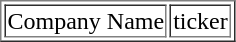<table border=1>
<tr>
<td>Company Name</td>
<td>ticker</td>
</tr>
</table>
